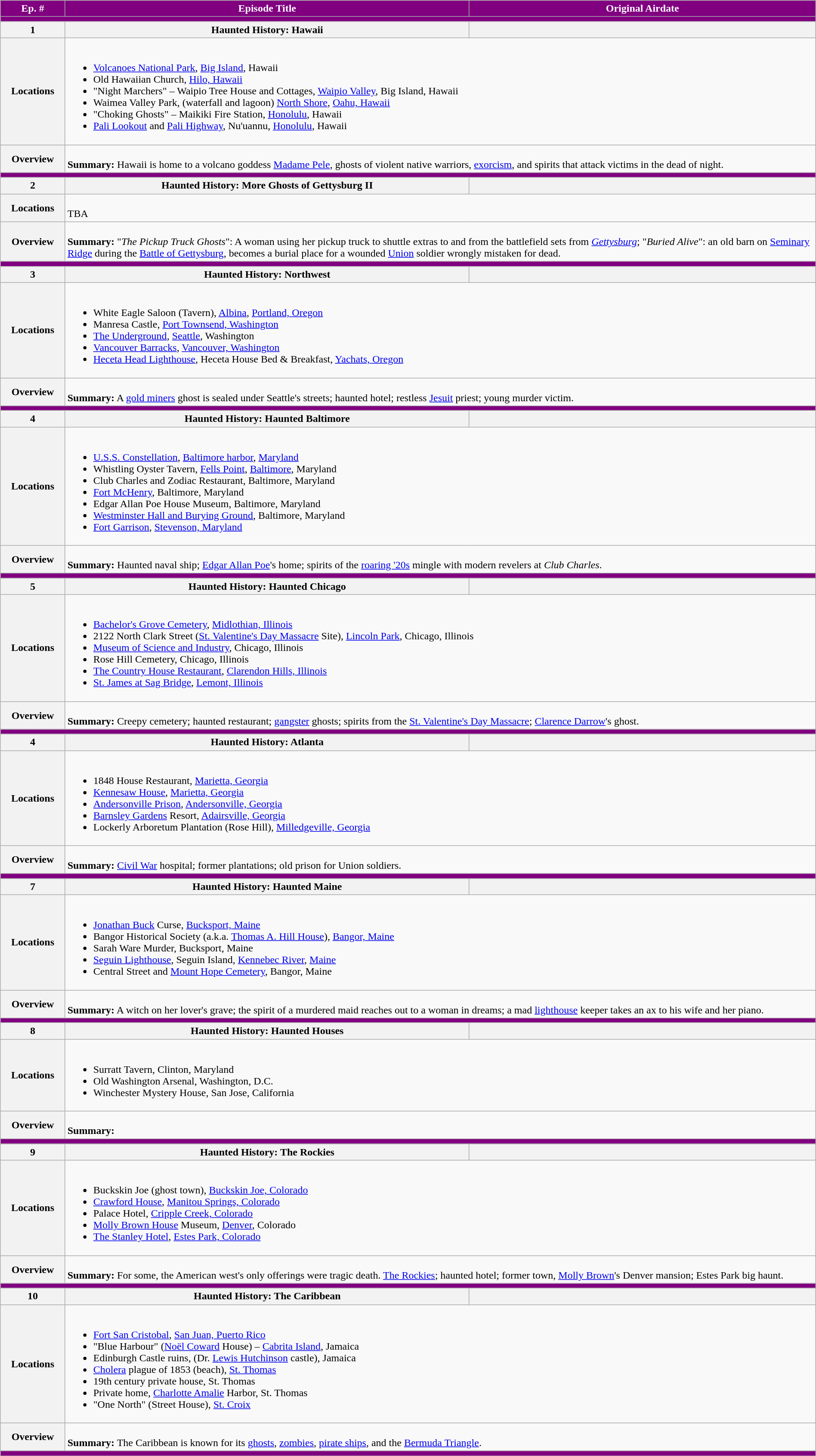<table class="wikitable" style="margin: auto; width: 100%">
<tr style="background:#800080; color:white;">
<th style="background-color: #800080;" width="5%">Ep. #</th>
<th style="background-color: #800080;" width="35%">Episode Title</th>
<th style="background-color: #800080;" width="30%">Original Airdate</th>
</tr>
<tr>
<td colspan="3" bgcolor="#800080"></td>
</tr>
<tr>
<th>1</th>
<th>Haunted History: Hawaii</th>
<th></th>
</tr>
<tr>
<th>Locations</th>
<td colspan="3"><br><ul><li><a href='#'>Volcanoes National Park</a>, <a href='#'>Big Island</a>, Hawaii</li><li>Old Hawaiian Church, <a href='#'>Hilo, Hawaii</a></li><li>"Night Marchers" – Waipio Tree House and Cottages, <a href='#'>Waipio Valley</a>, Big Island, Hawaii</li><li>Waimea Valley Park, (waterfall and lagoon) <a href='#'>North Shore</a>, <a href='#'>Oahu, Hawaii</a></li><li>"Choking Ghosts" – Maikiki Fire Station, <a href='#'>Honolulu</a>, Hawaii</li><li><a href='#'>Pali Lookout</a> and <a href='#'>Pali Highway</a>, Nu'uannu, <a href='#'>Honolulu</a>, Hawaii</li></ul></td>
</tr>
<tr>
<th>Overview</th>
<td colspan="3"><br><strong>Summary:</strong> Hawaii is home to a volcano goddess <a href='#'>Madame Pele</a>, ghosts of violent native warriors, <a href='#'>exorcism</a>, and spirits that attack victims in the dead of night.</td>
</tr>
<tr>
<td colspan="3" bgcolor="#800080"></td>
</tr>
<tr>
<th>2</th>
<th>Haunted History: More Ghosts of Gettysburg II</th>
<th></th>
</tr>
<tr>
<th>Locations</th>
<td colspan="3"><br>TBA</td>
</tr>
<tr>
<th>Overview</th>
<td colspan="3"><br><strong>Summary:</strong> "<em>The Pickup Truck Ghosts</em>": A woman using her pickup truck to shuttle extras to and from the battlefield sets from <em><a href='#'>Gettysburg</a></em>; "<em>Buried Alive</em>": an old barn on <a href='#'>Seminary Ridge</a> during the <a href='#'>Battle of Gettysburg</a>, becomes a burial place for a wounded <a href='#'>Union</a> soldier wrongly mistaken for dead.</td>
</tr>
<tr>
<td colspan="3" bgcolor="#800080"></td>
</tr>
<tr>
<th>3</th>
<th>Haunted History: Northwest</th>
<th></th>
</tr>
<tr>
<th>Locations</th>
<td colspan="3"><br><ul><li>White Eagle Saloon (Tavern), <a href='#'>Albina</a>, <a href='#'>Portland, Oregon</a></li><li>Manresa Castle, <a href='#'>Port Townsend, Washington</a></li><li><a href='#'>The Underground</a>, <a href='#'>Seattle</a>, Washington</li><li><a href='#'>Vancouver Barracks</a>, <a href='#'>Vancouver, Washington</a></li><li><a href='#'>Heceta Head Lighthouse</a>, Heceta House Bed & Breakfast, <a href='#'>Yachats, Oregon</a></li></ul></td>
</tr>
<tr>
<th>Overview</th>
<td colspan="3"><br><strong>Summary:</strong> A <a href='#'>gold miners</a> ghost is sealed under Seattle's streets; haunted hotel; restless <a href='#'>Jesuit</a> priest; young murder victim.</td>
</tr>
<tr>
<td colspan="3" bgcolor="#800080"></td>
</tr>
<tr>
<th>4</th>
<th>Haunted History: Haunted Baltimore</th>
<th></th>
</tr>
<tr>
<th>Locations</th>
<td colspan="3"><br><ul><li><a href='#'>U.S.S. Constellation</a>, <a href='#'>Baltimore harbor</a>, <a href='#'>Maryland</a></li><li>Whistling Oyster Tavern, <a href='#'>Fells Point</a>, <a href='#'>Baltimore</a>, Maryland</li><li>Club Charles and Zodiac Restaurant, Baltimore, Maryland</li><li><a href='#'>Fort McHenry</a>, Baltimore, Maryland</li><li>Edgar Allan Poe House Museum, Baltimore, Maryland</li><li><a href='#'>Westminster Hall and Burying Ground</a>, Baltimore, Maryland</li><li><a href='#'>Fort Garrison</a>, <a href='#'>Stevenson, Maryland</a></li></ul></td>
</tr>
<tr>
<th>Overview</th>
<td colspan="3"><br><strong>Summary:</strong> Haunted naval ship; <a href='#'>Edgar Allan Poe</a>'s home; spirits of the <a href='#'>roaring '20s</a> mingle with modern revelers at <em>Club Charles</em>.</td>
</tr>
<tr>
<td colspan="3" bgcolor="#800080"></td>
</tr>
<tr>
<th>5</th>
<th>Haunted History: Haunted Chicago</th>
<th></th>
</tr>
<tr>
<th>Locations</th>
<td colspan="3"><br><ul><li><a href='#'>Bachelor's Grove Cemetery</a>, <a href='#'>Midlothian, Illinois</a></li><li>2122 North Clark Street (<a href='#'>St. Valentine's Day Massacre</a> Site), <a href='#'>Lincoln Park</a>, Chicago, Illinois</li><li><a href='#'>Museum of Science and Industry</a>, Chicago, Illinois</li><li>Rose Hill Cemetery, Chicago, Illinois</li><li><a href='#'>The Country House Restaurant</a>, <a href='#'>Clarendon Hills, Illinois</a></li><li><a href='#'>St. James at Sag Bridge</a>, <a href='#'>Lemont, Illinois</a></li></ul></td>
</tr>
<tr>
<th>Overview</th>
<td colspan="3"><br><strong>Summary:</strong> Creepy cemetery; haunted restaurant; <a href='#'>gangster</a> ghosts; spirits from the <a href='#'>St. Valentine's Day Massacre</a>; <a href='#'>Clarence Darrow</a>'s ghost.</td>
</tr>
<tr>
<td colspan="3" bgcolor="#800080"></td>
</tr>
<tr>
<th>4</th>
<th>Haunted History: Atlanta</th>
<th></th>
</tr>
<tr>
<th>Locations</th>
<td colspan="3"><br><ul><li>1848 House Restaurant, <a href='#'>Marietta, Georgia</a></li><li><a href='#'>Kennesaw House</a>, <a href='#'>Marietta, Georgia</a></li><li><a href='#'>Andersonville Prison</a>, <a href='#'>Andersonville, Georgia</a></li><li><a href='#'>Barnsley Gardens</a> Resort, <a href='#'>Adairsville, Georgia</a></li><li>Lockerly Arboretum Plantation (Rose Hill), <a href='#'>Milledgeville, Georgia</a></li></ul></td>
</tr>
<tr>
<th>Overview</th>
<td colspan="3"><br><strong>Summary:</strong> <a href='#'>Civil War</a> hospital; former plantations; old prison for Union soldiers.</td>
</tr>
<tr>
<td colspan="3" bgcolor="#800080"></td>
</tr>
<tr>
<th>7</th>
<th>Haunted History: Haunted Maine</th>
<th></th>
</tr>
<tr>
<th>Locations</th>
<td colspan="3"><br><ul><li><a href='#'>Jonathan Buck</a> Curse, <a href='#'>Bucksport, Maine</a></li><li>Bangor Historical Society (a.k.a. <a href='#'>Thomas A. Hill House</a>), <a href='#'>Bangor, Maine</a></li><li>Sarah Ware Murder, Bucksport, Maine</li><li><a href='#'>Seguin Lighthouse</a>, Seguin Island, <a href='#'>Kennebec River</a>, <a href='#'>Maine</a></li><li>Central Street and <a href='#'>Mount Hope Cemetery</a>, Bangor, Maine</li></ul></td>
</tr>
<tr>
<th>Overview</th>
<td colspan="3"><br><strong>Summary:</strong> A witch on her lover's grave; the spirit of a murdered maid reaches out to a woman in dreams; a mad <a href='#'>lighthouse</a> keeper takes an ax to his wife and her piano.</td>
</tr>
<tr>
<td colspan="3" bgcolor="#800080"></td>
</tr>
<tr>
<th>8</th>
<th>Haunted History: Haunted Houses</th>
<th></th>
</tr>
<tr>
<th>Locations</th>
<td colspan="3"><br><ul><li>Surratt Tavern, Clinton, Maryland</li><li>Old Washington Arsenal, Washington, D.C.</li><li>Winchester Mystery House, San Jose, California</li></ul></td>
</tr>
<tr>
<th>Overview</th>
<td colspan="3"><br><strong>Summary:</strong></td>
</tr>
<tr>
<td colspan="3" bgcolor="#800080"></td>
</tr>
<tr>
<th>9</th>
<th>Haunted History: The Rockies</th>
<th></th>
</tr>
<tr>
<th>Locations</th>
<td colspan="3"><br><ul><li>Buckskin Joe (ghost town), <a href='#'>Buckskin Joe, Colorado</a></li><li><a href='#'>Crawford House</a>, <a href='#'>Manitou Springs, Colorado</a></li><li>Palace Hotel, <a href='#'>Cripple Creek, Colorado</a></li><li><a href='#'>Molly Brown House</a> Museum, <a href='#'>Denver</a>, Colorado</li><li><a href='#'>The Stanley Hotel</a>, <a href='#'>Estes Park, Colorado</a></li></ul></td>
</tr>
<tr>
<th>Overview</th>
<td colspan="3"><br><strong>Summary:</strong> For some, the American west's only offerings were tragic death. <a href='#'>The Rockies</a>; haunted hotel; former town, <a href='#'>Molly Brown</a>'s Denver mansion; Estes Park big haunt.</td>
</tr>
<tr>
<td colspan="3" bgcolor="#800080"></td>
</tr>
<tr>
<th>10</th>
<th>Haunted History: The Caribbean</th>
<th></th>
</tr>
<tr>
<th>Locations</th>
<td colspan="3"><br><ul><li><a href='#'>Fort San Cristobal</a>, <a href='#'>San Juan, Puerto Rico</a></li><li>"Blue Harbour" (<a href='#'>Noël Coward</a> House) – <a href='#'>Cabrita Island</a>, Jamaica</li><li>Edinburgh Castle ruins, (Dr. <a href='#'>Lewis Hutchinson</a> castle), Jamaica</li><li><a href='#'>Cholera</a> plague of 1853 (beach), <a href='#'>St. Thomas</a></li><li>19th century private house, St. Thomas</li><li>Private home, <a href='#'>Charlotte Amalie</a> Harbor, St. Thomas</li><li>"One North" (Street House), <a href='#'>St. Croix</a></li></ul></td>
</tr>
<tr>
<th>Overview</th>
<td colspan="3"><br><strong>Summary:</strong> The Caribbean is known for its <a href='#'>ghosts</a>, <a href='#'>zombies</a>, <a href='#'>pirate ships</a>, and the <a href='#'>Bermuda Triangle</a>.</td>
</tr>
<tr>
<td colspan="3" bgcolor="#800080"></td>
</tr>
</table>
